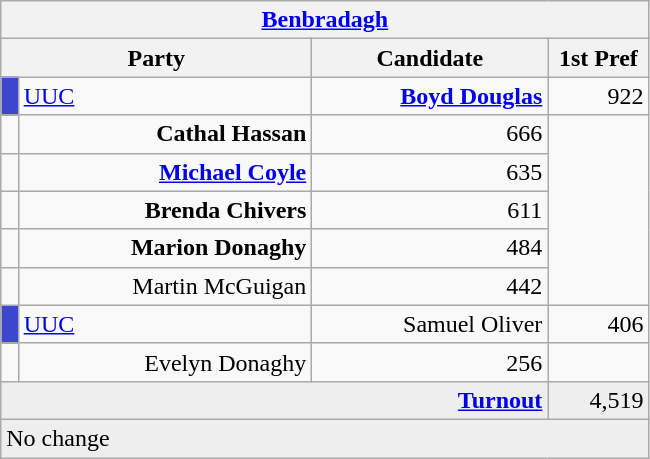<table class="wikitable">
<tr>
<th colspan="4" align="center"><a href='#'>Benbradagh</a></th>
</tr>
<tr>
<th colspan="2" align="center" width=200>Party</th>
<th width=150>Candidate</th>
<th width=60>1st Pref</th>
</tr>
<tr>
<td style="background-color: #3D46CD"></td>
<td><a href='#'>UUC</a></td>
<td align="right"><strong><a href='#'>Boyd Douglas</a></strong></td>
<td align="right">922</td>
</tr>
<tr>
<td></td>
<td align="right"><strong>Cathal Hassan</strong></td>
<td align="right">666</td>
</tr>
<tr>
<td></td>
<td align="right"><strong><a href='#'>Michael Coyle</a></strong></td>
<td align="right">635</td>
</tr>
<tr>
<td></td>
<td align="right"><strong>Brenda Chivers</strong></td>
<td align="right">611</td>
</tr>
<tr>
<td></td>
<td align="right"><strong>Marion Donaghy</strong></td>
<td align="right">484</td>
</tr>
<tr>
<td></td>
<td align="right">Martin McGuigan</td>
<td align="right">442</td>
</tr>
<tr>
<td style="background-color: #3D46CD"></td>
<td><a href='#'>UUC</a></td>
<td align="right">Samuel Oliver</td>
<td align="right">406</td>
</tr>
<tr>
<td></td>
<td align="right">Evelyn Donaghy</td>
<td align="right">256</td>
</tr>
<tr bgcolor="EEEEEE">
<td colspan=3 align="right"><strong><a href='#'>Turnout</a></strong></td>
<td align="right">4,519</td>
</tr>
<tr>
<td colspan=4 bgcolor="EEEEEE">No change</td>
</tr>
</table>
